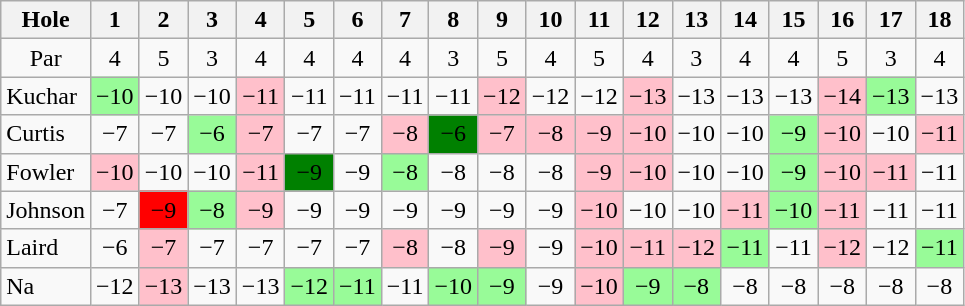<table class="wikitable" style="text-align:center">
<tr>
<th>Hole</th>
<th>1</th>
<th>2</th>
<th>3</th>
<th>4</th>
<th>5</th>
<th>6</th>
<th>7</th>
<th>8</th>
<th>9</th>
<th>10</th>
<th>11</th>
<th>12</th>
<th>13</th>
<th>14</th>
<th>15</th>
<th>16</th>
<th>17</th>
<th>18</th>
</tr>
<tr>
<td>Par</td>
<td>4</td>
<td>5</td>
<td>3</td>
<td>4</td>
<td>4</td>
<td>4</td>
<td>4</td>
<td>3</td>
<td>5</td>
<td>4</td>
<td>5</td>
<td>4</td>
<td>3</td>
<td>4</td>
<td>4</td>
<td>5</td>
<td>3</td>
<td>4</td>
</tr>
<tr>
<td align=left> Kuchar</td>
<td style="background: PaleGreen;">−10</td>
<td>−10</td>
<td>−10</td>
<td style="background: Pink;">−11</td>
<td>−11</td>
<td>−11</td>
<td>−11</td>
<td>−11</td>
<td style="background: Pink;">−12</td>
<td>−12</td>
<td>−12</td>
<td style="background: Pink;">−13</td>
<td>−13</td>
<td>−13</td>
<td>−13</td>
<td style="background: Pink;">−14</td>
<td style="background: PaleGreen;">−13</td>
<td>−13</td>
</tr>
<tr>
<td align=left> Curtis</td>
<td>−7</td>
<td>−7</td>
<td style="background: PaleGreen;">−6</td>
<td style="background: Pink;">−7</td>
<td>−7</td>
<td>−7</td>
<td style="background: Pink;">−8</td>
<td style="background: Green;">−6</td>
<td style="background: Pink;">−7</td>
<td style="background: Pink;">−8</td>
<td style="background: Pink;">−9</td>
<td style="background: Pink;">−10</td>
<td>−10</td>
<td>−10</td>
<td style="background: PaleGreen;">−9</td>
<td style="background: Pink;">−10</td>
<td>−10</td>
<td style="background: Pink;">−11</td>
</tr>
<tr>
<td align=left> Fowler</td>
<td style="background: Pink;">−10</td>
<td>−10</td>
<td>−10</td>
<td style="background: Pink;">−11</td>
<td style="background: Green;">−9</td>
<td>−9</td>
<td style="background: PaleGreen;">−8</td>
<td>−8</td>
<td>−8</td>
<td>−8</td>
<td style="background: Pink;">−9</td>
<td style="background: Pink;">−10</td>
<td>−10</td>
<td>−10</td>
<td style="background: PaleGreen;">−9</td>
<td style="background: Pink;">−10</td>
<td style="background: Pink;">−11</td>
<td>−11</td>
</tr>
<tr>
<td align=left> Johnson</td>
<td>−7</td>
<td style="background: Red;">−9</td>
<td style="background: PaleGreen;">−8</td>
<td style="background: Pink;">−9</td>
<td>−9</td>
<td>−9</td>
<td>−9</td>
<td>−9</td>
<td>−9</td>
<td>−9</td>
<td style="background: Pink;">−10</td>
<td>−10</td>
<td>−10</td>
<td style="background: Pink;">−11</td>
<td style="background: PaleGreen;">−10</td>
<td style="background: Pink;">−11</td>
<td>−11</td>
<td>−11</td>
</tr>
<tr>
<td align=left> Laird</td>
<td>−6</td>
<td style="background: Pink;">−7</td>
<td>−7</td>
<td>−7</td>
<td>−7</td>
<td>−7</td>
<td style="background: Pink;">−8</td>
<td>−8</td>
<td style="background: Pink;">−9</td>
<td>−9</td>
<td style="background: Pink;">−10</td>
<td style="background: Pink;">−11</td>
<td style="background: Pink;">−12</td>
<td style="background: PaleGreen;">−11</td>
<td>−11</td>
<td style="background: Pink;">−12</td>
<td>−12</td>
<td style="background: PaleGreen;">−11</td>
</tr>
<tr>
<td align=left> Na</td>
<td>−12</td>
<td style="background: Pink;">−13</td>
<td>−13</td>
<td>−13</td>
<td style="background: PaleGreen;">−12</td>
<td style="background: PaleGreen;">−11</td>
<td>−11</td>
<td style="background: PaleGreen;">−10</td>
<td style="background: PaleGreen;">−9</td>
<td>−9</td>
<td style="background: Pink;">−10</td>
<td style="background: PaleGreen;">−9</td>
<td style="background: PaleGreen;">−8</td>
<td>−8</td>
<td>−8</td>
<td>−8</td>
<td>−8</td>
<td>−8</td>
</tr>
</table>
